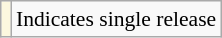<table class="wikitable" style="font-size:90%;">
<tr>
<td style="background:#fcf8df;"></td>
<td>Indicates single release</td>
</tr>
</table>
